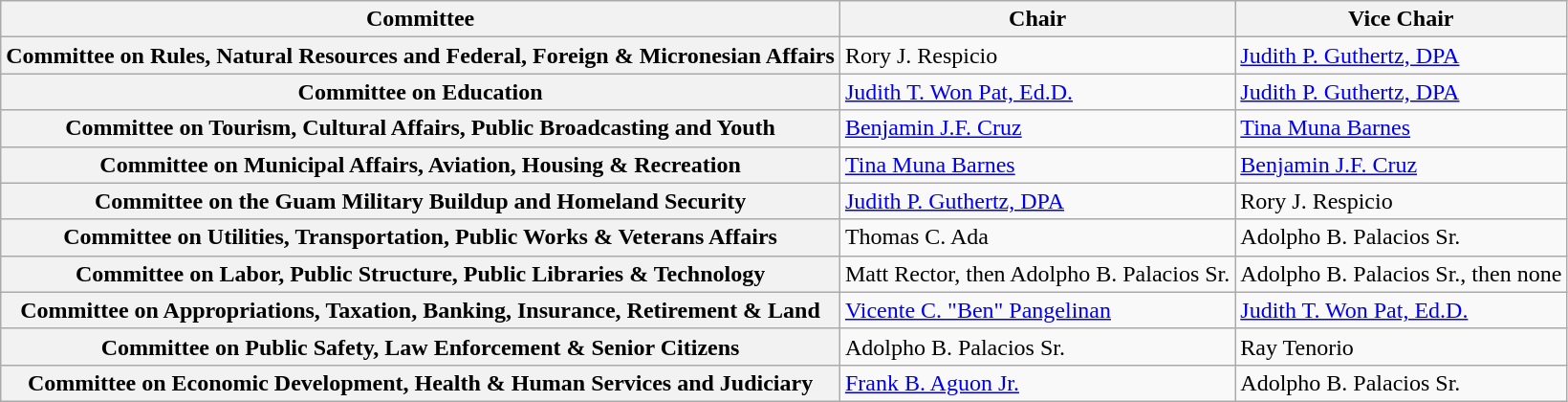<table class="wikitable sortable plainrowheaders">
<tr>
<th scope="col">Committee</th>
<th scope="col">Chair</th>
<th scope="col">Vice Chair</th>
</tr>
<tr>
<th scope="row">Committee on Rules, Natural Resources and Federal, Foreign & Micronesian Affairs</th>
<td>Rory J. Respicio</td>
<td><a href='#'>Judith P. Guthertz, DPA</a></td>
</tr>
<tr>
<th scope="row">Committee on Education</th>
<td><a href='#'>Judith T. Won Pat, Ed.D.</a></td>
<td><a href='#'>Judith P. Guthertz, DPA</a></td>
</tr>
<tr>
<th scope="row">Committee on Tourism, Cultural Affairs, Public Broadcasting and Youth</th>
<td><a href='#'>Benjamin J.F. Cruz</a></td>
<td><a href='#'>Tina Muna Barnes</a></td>
</tr>
<tr>
<th scope="row">Committee on Municipal Affairs, Aviation, Housing & Recreation</th>
<td><a href='#'>Tina Muna Barnes</a></td>
<td><a href='#'>Benjamin J.F. Cruz</a></td>
</tr>
<tr>
<th scope="row">Committee on the Guam Military Buildup and Homeland Security</th>
<td><a href='#'>Judith P. Guthertz, DPA</a></td>
<td>Rory J. Respicio</td>
</tr>
<tr>
<th scope="row">Committee on Utilities, Transportation, Public Works & Veterans Affairs</th>
<td>Thomas C. Ada</td>
<td>Adolpho B. Palacios Sr.</td>
</tr>
<tr>
<th scope="row">Committee on Labor, Public Structure, Public Libraries & Technology</th>
<td>Matt Rector, then Adolpho B. Palacios Sr.</td>
<td>Adolpho B. Palacios Sr., then none</td>
</tr>
<tr>
<th scope="row">Committee on Appropriations, Taxation, Banking, Insurance, Retirement & Land</th>
<td><a href='#'>Vicente C. "Ben" Pangelinan</a></td>
<td><a href='#'>Judith T. Won Pat, Ed.D.</a></td>
</tr>
<tr>
<th scope="row">Committee on Public Safety, Law Enforcement & Senior Citizens</th>
<td>Adolpho B. Palacios Sr.</td>
<td>Ray Tenorio</td>
</tr>
<tr>
<th scope="row">Committee on Economic Development, Health & Human Services and Judiciary</th>
<td><a href='#'>Frank B. Aguon Jr.</a></td>
<td>Adolpho B. Palacios Sr.</td>
</tr>
</table>
